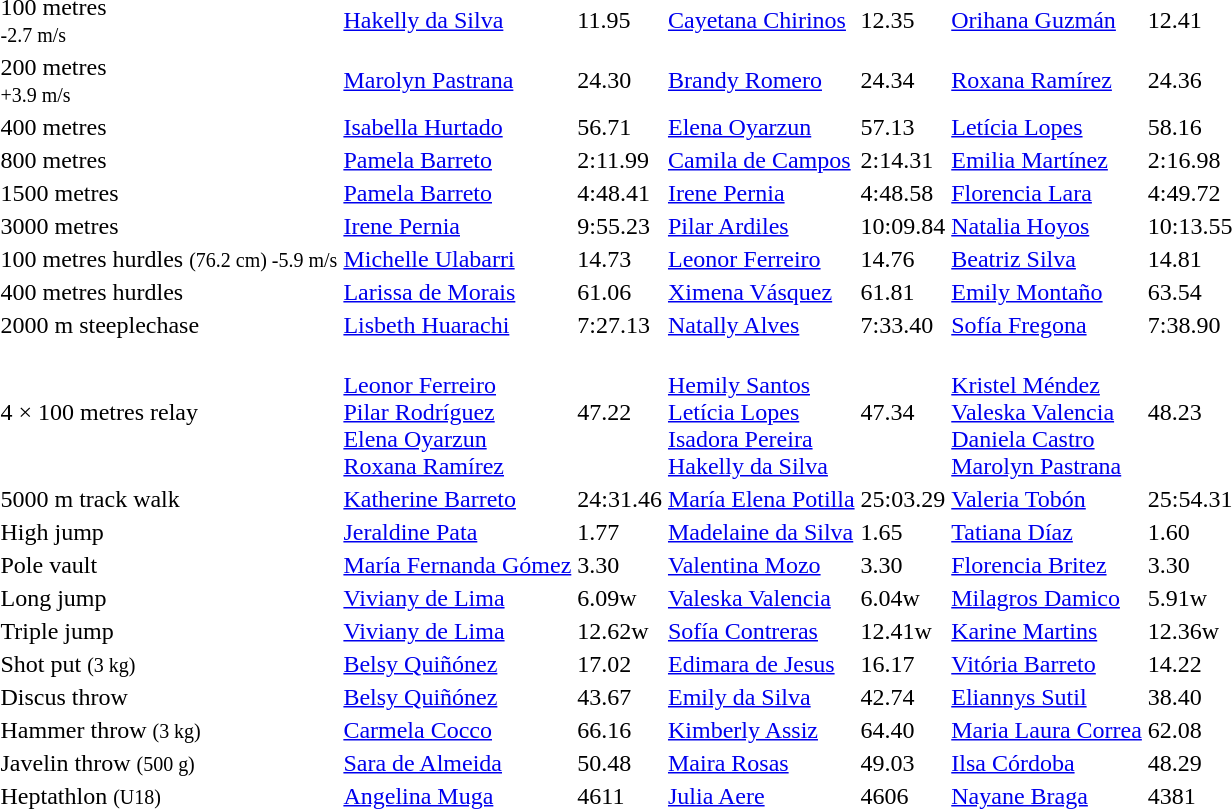<table>
<tr>
<td>100 metres<br><small>-2.7 m/s</small></td>
<td><a href='#'>Hakelly da Silva</a><br></td>
<td>11.95</td>
<td><a href='#'>Cayetana Chirinos</a><br></td>
<td>12.35</td>
<td><a href='#'>Orihana Guzmán</a><br></td>
<td>12.41</td>
</tr>
<tr>
<td>200 metres<br><small>+3.9 m/s</small></td>
<td><a href='#'>Marolyn Pastrana</a><br></td>
<td>24.30</td>
<td><a href='#'>Brandy Romero</a><br></td>
<td>24.34</td>
<td><a href='#'>Roxana Ramírez</a><br></td>
<td>24.36</td>
</tr>
<tr>
<td>400 metres</td>
<td><a href='#'>Isabella Hurtado</a><br></td>
<td>56.71</td>
<td><a href='#'>Elena Oyarzun</a><br></td>
<td>57.13</td>
<td><a href='#'>Letícia Lopes</a><br></td>
<td>58.16</td>
</tr>
<tr>
<td>800 metres</td>
<td><a href='#'>Pamela Barreto</a><br></td>
<td>2:11.99</td>
<td><a href='#'>Camila de Campos</a><br></td>
<td>2:14.31</td>
<td><a href='#'>Emilia Martínez</a><br></td>
<td>2:16.98</td>
</tr>
<tr>
<td>1500 metres</td>
<td><a href='#'>Pamela Barreto</a><br></td>
<td>4:48.41</td>
<td><a href='#'>Irene Pernia</a><br></td>
<td>4:48.58</td>
<td><a href='#'>Florencia Lara</a><br></td>
<td>4:49.72</td>
</tr>
<tr>
<td>3000 metres</td>
<td><a href='#'>Irene Pernia</a><br></td>
<td>9:55.23</td>
<td><a href='#'>Pilar Ardiles</a><br></td>
<td>10:09.84</td>
<td><a href='#'>Natalia Hoyos</a><br></td>
<td>10:13.55</td>
</tr>
<tr>
<td>100 metres hurdles <small>(76.2 cm) -5.9 m/s</small></td>
<td><a href='#'>Michelle Ulabarri</a><br></td>
<td>14.73</td>
<td><a href='#'>Leonor Ferreiro</a><br></td>
<td>14.76</td>
<td><a href='#'>Beatriz Silva</a><br></td>
<td>14.81</td>
</tr>
<tr>
<td>400 metres hurdles</td>
<td><a href='#'>Larissa de Morais</a><br></td>
<td>61.06</td>
<td><a href='#'>Ximena Vásquez</a><br></td>
<td>61.81</td>
<td><a href='#'>Emily Montaño</a><br></td>
<td>63.54</td>
</tr>
<tr>
<td>2000 m steeplechase</td>
<td><a href='#'>Lisbeth Huarachi</a><br></td>
<td>7:27.13</td>
<td><a href='#'>Natally Alves</a><br></td>
<td>7:33.40</td>
<td><a href='#'>Sofía Fregona</a><br></td>
<td>7:38.90</td>
</tr>
<tr>
<td>4 × 100 metres relay</td>
<td><br><a href='#'>Leonor Ferreiro</a><br><a href='#'>Pilar Rodríguez</a><br><a href='#'>Elena Oyarzun</a><br><a href='#'>Roxana Ramírez</a></td>
<td>47.22</td>
<td><br><a href='#'>Hemily Santos</a><br><a href='#'>Letícia Lopes</a><br><a href='#'>Isadora Pereira</a><br><a href='#'>Hakelly da Silva</a></td>
<td>47.34</td>
<td><br><a href='#'>Kristel Méndez</a><br><a href='#'>Valeska Valencia</a><br><a href='#'>Daniela Castro</a><br><a href='#'>Marolyn Pastrana</a></td>
<td>48.23</td>
</tr>
<tr>
<td>5000 m track walk</td>
<td><a href='#'>Katherine Barreto</a><br></td>
<td>24:31.46</td>
<td><a href='#'>María Elena Potilla</a><br></td>
<td>25:03.29</td>
<td><a href='#'>Valeria Tobón</a><br></td>
<td>25:54.31</td>
</tr>
<tr>
<td>High jump</td>
<td><a href='#'>Jeraldine Pata</a><br></td>
<td>1.77</td>
<td><a href='#'>Madelaine da Silva</a><br></td>
<td>1.65</td>
<td><a href='#'>Tatiana Díaz</a><br></td>
<td>1.60</td>
</tr>
<tr>
<td>Pole vault</td>
<td><a href='#'>María Fernanda Gómez</a><br></td>
<td>3.30</td>
<td><a href='#'>Valentina Mozo</a><br></td>
<td>3.30</td>
<td><a href='#'>Florencia Britez</a><br></td>
<td>3.30</td>
</tr>
<tr>
<td>Long jump</td>
<td><a href='#'>Viviany de Lima</a><br></td>
<td>6.09w</td>
<td><a href='#'>Valeska Valencia</a><br></td>
<td>6.04w</td>
<td><a href='#'>Milagros Damico</a><br></td>
<td>5.91w</td>
</tr>
<tr>
<td>Triple jump</td>
<td><a href='#'>Viviany de Lima</a><br></td>
<td>12.62w</td>
<td><a href='#'>Sofía Contreras</a><br></td>
<td>12.41w</td>
<td><a href='#'>Karine Martins</a><br></td>
<td>12.36w</td>
</tr>
<tr>
<td>Shot put <small>(3 kg)</small></td>
<td><a href='#'>Belsy Quiñónez</a><br></td>
<td>17.02</td>
<td><a href='#'>Edimara de Jesus</a><br></td>
<td>16.17</td>
<td><a href='#'>Vitória Barreto</a><br></td>
<td>14.22</td>
</tr>
<tr>
<td>Discus throw</td>
<td><a href='#'>Belsy Quiñónez</a><br></td>
<td>43.67</td>
<td><a href='#'>Emily da Silva</a><br></td>
<td>42.74</td>
<td><a href='#'>Eliannys Sutil</a><br></td>
<td>38.40</td>
</tr>
<tr>
<td>Hammer throw <small>(3 kg)</small></td>
<td><a href='#'>Carmela Cocco</a><br></td>
<td>66.16</td>
<td><a href='#'>Kimberly Assiz</a><br></td>
<td>64.40</td>
<td><a href='#'>Maria Laura Correa</a><br></td>
<td>62.08</td>
</tr>
<tr>
<td>Javelin throw <small>(500 g)</small></td>
<td><a href='#'>Sara de Almeida</a><br></td>
<td>50.48</td>
<td><a href='#'>Maira Rosas</a><br></td>
<td>49.03</td>
<td><a href='#'>Ilsa Córdoba</a><br></td>
<td>48.29</td>
</tr>
<tr>
<td>Heptathlon <small>(U18)</small></td>
<td><a href='#'>Angelina Muga</a><br></td>
<td>4611</td>
<td><a href='#'>Julia Aere</a><br></td>
<td>4606</td>
<td><a href='#'>Nayane Braga</a><br></td>
<td>4381</td>
</tr>
</table>
